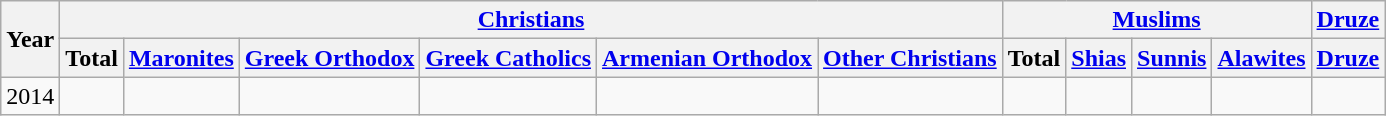<table class="wikitable">
<tr>
<th rowspan="2">Year</th>
<th colspan="6"><a href='#'>Christians</a></th>
<th colspan="4"><a href='#'>Muslims</a></th>
<th colspan="1"><a href='#'>Druze</a></th>
</tr>
<tr>
<th>Total</th>
<th><a href='#'>Maronites</a></th>
<th><a href='#'>Greek Orthodox</a></th>
<th><a href='#'>Greek Catholics</a></th>
<th><a href='#'>Armenian Orthodox</a></th>
<th><a href='#'>Other Christians</a></th>
<th>Total</th>
<th><a href='#'>Shias</a></th>
<th><a href='#'>Sunnis</a></th>
<th><a href='#'>Alawites</a></th>
<th><a href='#'>Druze</a></th>
</tr>
<tr>
<td>2014</td>
<td></td>
<td></td>
<td></td>
<td></td>
<td></td>
<td></td>
<td></td>
<td></td>
<td></td>
<td></td>
<td></td>
</tr>
</table>
